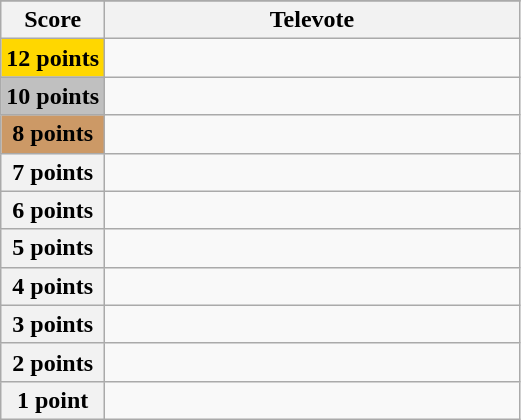<table class="wikitable">
<tr>
</tr>
<tr>
<th scope="col" width="20%">Score</th>
<th scope="col" width="80%">Televote</th>
</tr>
<tr>
<th scope="row" style="background:gold">12 points</th>
<td></td>
</tr>
<tr>
<th scope="row" style="background:silver">10 points</th>
<td></td>
</tr>
<tr>
<th scope="row" style="background:#CC9966">8 points</th>
<td></td>
</tr>
<tr>
<th scope="row">7 points</th>
<td></td>
</tr>
<tr>
<th scope="row">6 points</th>
<td></td>
</tr>
<tr>
<th scope="row">5 points</th>
<td></td>
</tr>
<tr>
<th scope="row">4 points</th>
<td></td>
</tr>
<tr>
<th scope="row">3 points</th>
<td></td>
</tr>
<tr>
<th scope="row">2 points</th>
<td></td>
</tr>
<tr>
<th scope="row">1 point</th>
<td></td>
</tr>
</table>
